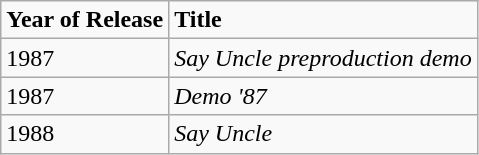<table class="wikitable">
<tr>
<td><strong>Year of Release</strong></td>
<td><strong>Title</strong></td>
</tr>
<tr>
<td>1987</td>
<td><em>Say Uncle preproduction demo</em></td>
</tr>
<tr>
<td>1987</td>
<td><em>Demo '87</em></td>
</tr>
<tr>
<td>1988</td>
<td><em>Say Uncle</em></td>
</tr>
</table>
